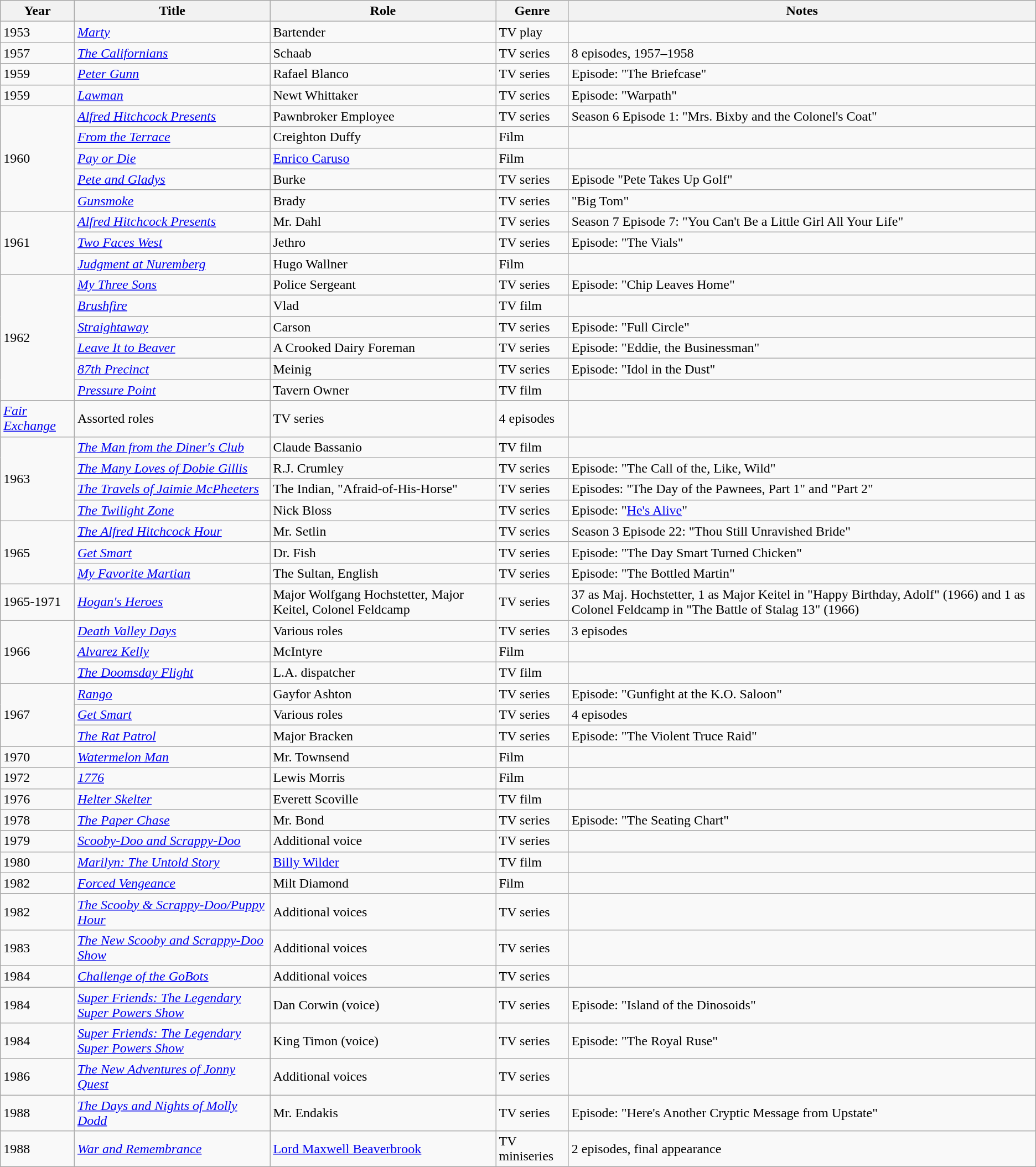<table class="wikitable">
<tr align="center">
<th>Year</th>
<th>Title</th>
<th>Role</th>
<th>Genre</th>
<th>Notes</th>
</tr>
<tr>
<td>1953</td>
<td><em><a href='#'>Marty</a></em></td>
<td>Bartender</td>
<td>TV play</td>
<td></td>
</tr>
<tr>
<td>1957</td>
<td><em><a href='#'>The Californians</a></em></td>
<td>Schaab</td>
<td>TV series</td>
<td>8 episodes, 1957–1958</td>
</tr>
<tr>
<td>1959</td>
<td><em><a href='#'>Peter Gunn</a></em></td>
<td>Rafael Blanco</td>
<td>TV series</td>
<td>Episode: "The Briefcase"</td>
</tr>
<tr>
<td>1959</td>
<td><em><a href='#'>Lawman</a></em></td>
<td>Newt Whittaker</td>
<td>TV series</td>
<td>Episode: "Warpath"</td>
</tr>
<tr>
<td rowspan=5>1960</td>
<td><em><a href='#'>Alfred Hitchcock Presents</a></em></td>
<td>Pawnbroker Employee</td>
<td>TV series</td>
<td>Season 6 Episode 1: "Mrs. Bixby and the Colonel's Coat"</td>
</tr>
<tr>
<td><em><a href='#'>From the Terrace</a></em></td>
<td>Creighton Duffy</td>
<td>Film</td>
<td></td>
</tr>
<tr>
<td><em><a href='#'>Pay or Die</a></em></td>
<td><a href='#'>Enrico Caruso</a></td>
<td>Film</td>
<td></td>
</tr>
<tr>
<td><em><a href='#'>Pete and Gladys</a></em></td>
<td>Burke</td>
<td>TV series</td>
<td>Episode "Pete Takes Up Golf"</td>
</tr>
<tr>
<td><em><a href='#'>Gunsmoke</a></em></td>
<td>Brady</td>
<td>TV series</td>
<td>"Big Tom"</td>
</tr>
<tr>
<td rowspan=3>1961</td>
<td><em><a href='#'>Alfred Hitchcock Presents</a></em></td>
<td>Mr. Dahl</td>
<td>TV series</td>
<td>Season 7 Episode 7: "You Can't Be a Little Girl All Your Life"</td>
</tr>
<tr>
<td><em><a href='#'>Two Faces West</a></em></td>
<td>Jethro</td>
<td>TV series</td>
<td>Episode: "The Vials"</td>
</tr>
<tr>
<td><em><a href='#'>Judgment at Nuremberg</a></em></td>
<td>Hugo Wallner</td>
<td>Film</td>
<td></td>
</tr>
<tr>
<td rowspan=7>1962</td>
<td><em><a href='#'>My Three Sons</a></em></td>
<td>Police Sergeant</td>
<td>TV series</td>
<td>Episode: "Chip Leaves Home"</td>
</tr>
<tr>
<td><em><a href='#'>Brushfire</a></em></td>
<td>Vlad</td>
<td>TV film</td>
<td></td>
</tr>
<tr>
<td><em><a href='#'>Straightaway</a></em></td>
<td>Carson</td>
<td>TV series</td>
<td>Episode: "Full Circle"</td>
</tr>
<tr>
<td><em><a href='#'>Leave It to Beaver</a></em></td>
<td>A Crooked Dairy Foreman</td>
<td>TV series</td>
<td>Episode: "Eddie, the Businessman"</td>
</tr>
<tr>
<td><em><a href='#'>87th Precinct</a></em></td>
<td>Meinig</td>
<td>TV series</td>
<td>Episode: "Idol in the Dust"</td>
</tr>
<tr>
<td><em><a href='#'>Pressure Point</a></em></td>
<td>Tavern Owner</td>
<td>TV film</td>
<td></td>
</tr>
<tr>
</tr>
<tr>
<td><em><a href='#'>Fair Exchange</a></em></td>
<td>Assorted roles</td>
<td>TV series</td>
<td>4 episodes</td>
</tr>
<tr>
<td rowspan=4>1963</td>
<td><em><a href='#'>The Man from the Diner's Club</a></em></td>
<td>Claude Bassanio</td>
<td>TV film</td>
<td></td>
</tr>
<tr>
<td><em><a href='#'>The Many Loves of Dobie Gillis</a></em></td>
<td>R.J. Crumley</td>
<td>TV series</td>
<td>Episode: "The Call of the, Like, Wild"</td>
</tr>
<tr>
<td><em><a href='#'>The Travels of Jaimie McPheeters</a></em></td>
<td>The Indian, "Afraid-of-His-Horse"</td>
<td>TV series</td>
<td>Episodes: "The Day of the Pawnees, Part 1" and "Part 2"</td>
</tr>
<tr>
<td><em><a href='#'>The Twilight Zone</a></em></td>
<td>Nick Bloss</td>
<td>TV series</td>
<td>Episode: "<a href='#'>He's Alive</a>"</td>
</tr>
<tr>
<td rowspan=3>1965</td>
<td><em><a href='#'>The Alfred Hitchcock Hour</a></em></td>
<td>Mr. Setlin</td>
<td>TV series</td>
<td>Season 3 Episode 22: "Thou Still Unravished Bride"</td>
</tr>
<tr>
<td><em><a href='#'>Get Smart</a></em></td>
<td>Dr. Fish</td>
<td>TV series</td>
<td>Episode: "The Day Smart Turned Chicken"</td>
</tr>
<tr>
<td><em><a href='#'>My Favorite Martian</a></em></td>
<td>The Sultan, English</td>
<td>TV series</td>
<td>Episode: "The Bottled Martin"</td>
</tr>
<tr>
<td>1965-1971</td>
<td><em><a href='#'>Hogan's Heroes</a></em></td>
<td>Major Wolfgang Hochstetter, Major Keitel, Colonel Feldcamp</td>
<td>TV series</td>
<td 39 episodes:>37 as Maj. Hochstetter, 1 as Major Keitel in "Happy Birthday, Adolf" (1966) and 1 as Colonel Feldcamp in "The Battle of Stalag 13" (1966)</td>
</tr>
<tr>
<td rowspan=3>1966</td>
<td><em><a href='#'>Death Valley Days</a></em></td>
<td>Various roles</td>
<td>TV series</td>
<td>3 episodes</td>
</tr>
<tr>
<td><em><a href='#'>Alvarez Kelly</a></em></td>
<td>McIntyre</td>
<td>Film</td>
<td></td>
</tr>
<tr>
<td><em><a href='#'>The Doomsday Flight</a></em></td>
<td>L.A. dispatcher</td>
<td>TV film</td>
<td></td>
</tr>
<tr>
<td rowspan=3>1967</td>
<td><em><a href='#'>Rango</a></em></td>
<td>Gayfor Ashton</td>
<td>TV series</td>
<td>Episode: "Gunfight at the K.O. Saloon"</td>
</tr>
<tr>
<td><em><a href='#'>Get Smart</a></em></td>
<td>Various roles</td>
<td>TV series</td>
<td>4 episodes</td>
</tr>
<tr>
<td><em><a href='#'>The Rat Patrol</a></em></td>
<td>Major Bracken</td>
<td>TV series</td>
<td>Episode: "The Violent Truce Raid"</td>
</tr>
<tr>
<td>1970</td>
<td><em><a href='#'>Watermelon Man</a></em></td>
<td>Mr. Townsend</td>
<td>Film</td>
<td></td>
</tr>
<tr>
<td>1972</td>
<td><em><a href='#'>1776</a></em></td>
<td>Lewis Morris</td>
<td>Film</td>
<td></td>
</tr>
<tr>
<td>1976</td>
<td><em><a href='#'>Helter Skelter</a></em></td>
<td>Everett Scoville</td>
<td>TV film</td>
<td></td>
</tr>
<tr>
<td>1978</td>
<td><em><a href='#'>The Paper Chase</a></em></td>
<td>Mr. Bond</td>
<td>TV series</td>
<td>Episode: "The Seating Chart"</td>
</tr>
<tr>
<td>1979</td>
<td><em><a href='#'>Scooby-Doo and Scrappy-Doo</a></em></td>
<td>Additional voice</td>
<td>TV series</td>
<td></td>
</tr>
<tr>
<td>1980</td>
<td><em><a href='#'>Marilyn: The Untold Story</a></em></td>
<td><a href='#'>Billy Wilder</a></td>
<td>TV film</td>
<td></td>
</tr>
<tr>
<td>1982</td>
<td><em><a href='#'>Forced Vengeance</a></em></td>
<td>Milt Diamond</td>
<td>Film</td>
<td></td>
</tr>
<tr>
<td>1982</td>
<td><em><a href='#'>The Scooby & Scrappy-Doo/Puppy Hour</a></em></td>
<td>Additional voices</td>
<td>TV series</td>
<td></td>
</tr>
<tr>
<td>1983</td>
<td><em><a href='#'>The New Scooby and Scrappy-Doo Show</a></em></td>
<td>Additional voices</td>
<td>TV series</td>
<td></td>
</tr>
<tr>
<td>1984</td>
<td><em><a href='#'>Challenge of the GoBots</a></em></td>
<td>Additional voices</td>
<td>TV series</td>
<td></td>
</tr>
<tr>
<td>1984</td>
<td><em><a href='#'>Super Friends: The Legendary Super Powers Show</a></em></td>
<td>Dan Corwin (voice)</td>
<td>TV series</td>
<td>Episode: "Island of the Dinosoids"</td>
</tr>
<tr>
<td>1984</td>
<td><em><a href='#'>Super Friends: The Legendary Super Powers Show</a></em></td>
<td>King Timon (voice)</td>
<td>TV series</td>
<td>Episode: "The Royal Ruse"</td>
</tr>
<tr>
<td>1986</td>
<td><em><a href='#'>The New Adventures of Jonny Quest</a></em></td>
<td>Additional voices</td>
<td>TV series</td>
<td></td>
</tr>
<tr>
<td>1988</td>
<td><em><a href='#'>The Days and Nights of Molly Dodd</a></em></td>
<td>Mr. Endakis</td>
<td>TV series</td>
<td>Episode: "Here's Another Cryptic Message from Upstate"</td>
</tr>
<tr>
<td>1988</td>
<td><em><a href='#'>War and Remembrance</a></em></td>
<td><a href='#'>Lord Maxwell Beaverbrook</a></td>
<td>TV miniseries</td>
<td>2 episodes, final appearance</td>
</tr>
</table>
